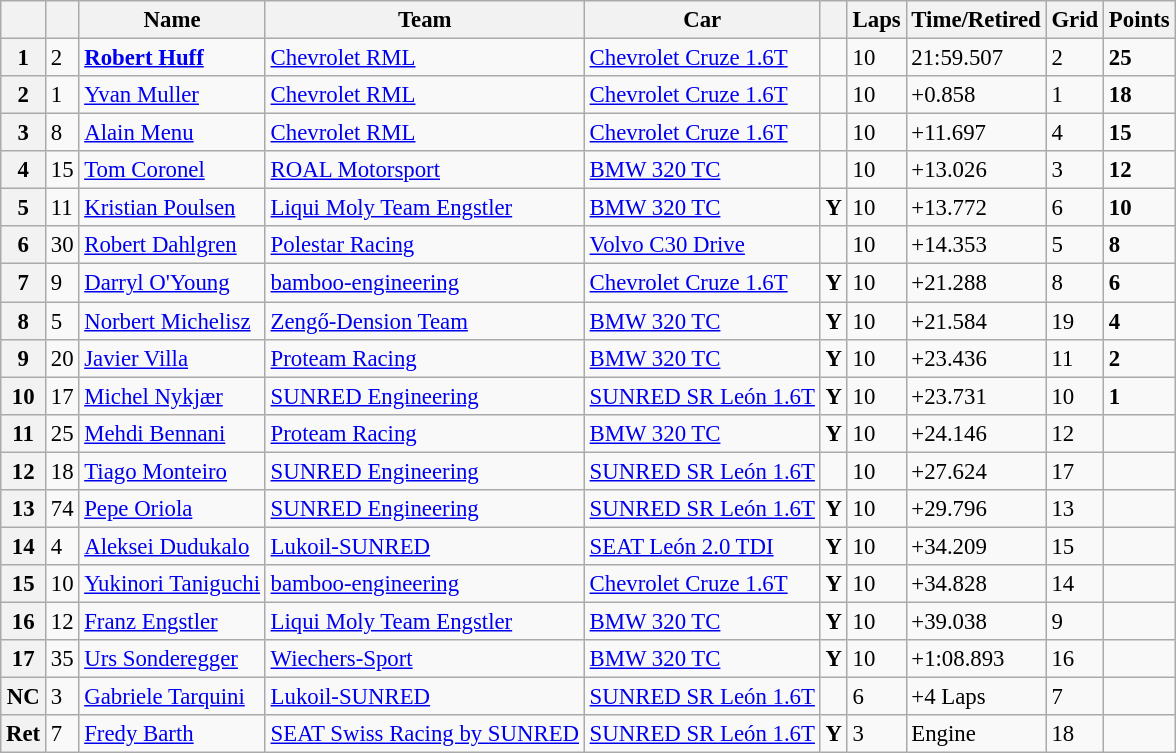<table class="wikitable sortable" style="font-size: 95%;">
<tr>
<th></th>
<th></th>
<th>Name</th>
<th>Team</th>
<th>Car</th>
<th></th>
<th>Laps</th>
<th>Time/Retired</th>
<th>Grid</th>
<th>Points</th>
</tr>
<tr>
<th>1</th>
<td>2</td>
<td> <strong><a href='#'>Robert Huff</a></strong></td>
<td><a href='#'>Chevrolet RML</a></td>
<td><a href='#'>Chevrolet Cruze 1.6T</a></td>
<td></td>
<td>10</td>
<td>21:59.507</td>
<td>2</td>
<td><strong>25</strong></td>
</tr>
<tr>
<th>2</th>
<td>1</td>
<td> <a href='#'>Yvan Muller</a></td>
<td><a href='#'>Chevrolet RML</a></td>
<td><a href='#'>Chevrolet Cruze 1.6T</a></td>
<td></td>
<td>10</td>
<td>+0.858</td>
<td>1</td>
<td><strong>18</strong></td>
</tr>
<tr>
<th>3</th>
<td>8</td>
<td> <a href='#'>Alain Menu</a></td>
<td><a href='#'>Chevrolet RML</a></td>
<td><a href='#'>Chevrolet Cruze 1.6T</a></td>
<td></td>
<td>10</td>
<td>+11.697</td>
<td>4</td>
<td><strong>15</strong></td>
</tr>
<tr>
<th>4</th>
<td>15</td>
<td> <a href='#'>Tom Coronel</a></td>
<td><a href='#'>ROAL Motorsport</a></td>
<td><a href='#'>BMW 320 TC</a></td>
<td></td>
<td>10</td>
<td>+13.026</td>
<td>3</td>
<td><strong>12</strong></td>
</tr>
<tr>
<th>5</th>
<td>11</td>
<td> <a href='#'>Kristian Poulsen</a></td>
<td><a href='#'>Liqui Moly Team Engstler</a></td>
<td><a href='#'>BMW 320 TC</a></td>
<td align=center><strong><span>Y</span></strong></td>
<td>10</td>
<td>+13.772</td>
<td>6</td>
<td><strong>10</strong></td>
</tr>
<tr>
<th>6</th>
<td>30</td>
<td> <a href='#'>Robert Dahlgren</a></td>
<td><a href='#'>Polestar Racing</a></td>
<td><a href='#'>Volvo C30 Drive</a></td>
<td></td>
<td>10</td>
<td>+14.353</td>
<td>5</td>
<td><strong>8</strong></td>
</tr>
<tr>
<th>7</th>
<td>9</td>
<td> <a href='#'>Darryl O'Young</a></td>
<td><a href='#'>bamboo-engineering</a></td>
<td><a href='#'>Chevrolet Cruze 1.6T</a></td>
<td align=center><strong><span>Y</span></strong></td>
<td>10</td>
<td>+21.288</td>
<td>8</td>
<td><strong>6</strong></td>
</tr>
<tr>
<th>8</th>
<td>5</td>
<td> <a href='#'>Norbert Michelisz</a></td>
<td><a href='#'>Zengő-Dension Team</a></td>
<td><a href='#'>BMW 320 TC</a></td>
<td align=center><strong><span>Y</span></strong></td>
<td>10</td>
<td>+21.584</td>
<td>19</td>
<td><strong>4</strong></td>
</tr>
<tr>
<th>9</th>
<td>20</td>
<td> <a href='#'>Javier Villa</a></td>
<td><a href='#'>Proteam Racing</a></td>
<td><a href='#'>BMW 320 TC</a></td>
<td align=center><strong><span>Y</span></strong></td>
<td>10</td>
<td>+23.436</td>
<td>11</td>
<td><strong>2</strong></td>
</tr>
<tr>
<th>10</th>
<td>17</td>
<td> <a href='#'>Michel Nykjær</a></td>
<td><a href='#'>SUNRED Engineering</a></td>
<td><a href='#'>SUNRED SR León 1.6T</a></td>
<td align=center><strong><span>Y</span></strong></td>
<td>10</td>
<td>+23.731</td>
<td>10</td>
<td><strong>1</strong></td>
</tr>
<tr>
<th>11</th>
<td>25</td>
<td> <a href='#'>Mehdi Bennani</a></td>
<td><a href='#'>Proteam Racing</a></td>
<td><a href='#'>BMW 320 TC</a></td>
<td align=center><strong><span>Y</span></strong></td>
<td>10</td>
<td>+24.146</td>
<td>12</td>
<td></td>
</tr>
<tr>
<th>12</th>
<td>18</td>
<td> <a href='#'>Tiago Monteiro</a></td>
<td><a href='#'>SUNRED Engineering</a></td>
<td><a href='#'>SUNRED SR León 1.6T</a></td>
<td></td>
<td>10</td>
<td>+27.624</td>
<td>17</td>
<td></td>
</tr>
<tr>
<th>13</th>
<td>74</td>
<td> <a href='#'>Pepe Oriola</a></td>
<td><a href='#'>SUNRED Engineering</a></td>
<td><a href='#'>SUNRED SR León 1.6T</a></td>
<td align=center><strong><span>Y</span></strong></td>
<td>10</td>
<td>+29.796</td>
<td>13</td>
<td></td>
</tr>
<tr>
<th>14</th>
<td>4</td>
<td> <a href='#'>Aleksei Dudukalo</a></td>
<td><a href='#'>Lukoil-SUNRED</a></td>
<td><a href='#'>SEAT León 2.0 TDI</a></td>
<td align=center><strong><span>Y</span></strong></td>
<td>10</td>
<td>+34.209</td>
<td>15</td>
<td></td>
</tr>
<tr>
<th>15</th>
<td>10</td>
<td> <a href='#'>Yukinori Taniguchi</a></td>
<td><a href='#'>bamboo-engineering</a></td>
<td><a href='#'>Chevrolet Cruze 1.6T</a></td>
<td align=center><strong><span>Y</span></strong></td>
<td>10</td>
<td>+34.828</td>
<td>14</td>
<td></td>
</tr>
<tr>
<th>16</th>
<td>12</td>
<td> <a href='#'>Franz Engstler</a></td>
<td><a href='#'>Liqui Moly Team Engstler</a></td>
<td><a href='#'>BMW 320 TC</a></td>
<td align=center><strong><span>Y</span></strong></td>
<td>10</td>
<td>+39.038</td>
<td>9</td>
<td></td>
</tr>
<tr>
<th>17</th>
<td>35</td>
<td> <a href='#'>Urs Sonderegger</a></td>
<td><a href='#'>Wiechers-Sport</a></td>
<td><a href='#'>BMW 320 TC</a></td>
<td align=center><strong><span>Y</span></strong></td>
<td>10</td>
<td>+1:08.893</td>
<td>16</td>
<td></td>
</tr>
<tr>
<th>NC</th>
<td>3</td>
<td> <a href='#'>Gabriele Tarquini</a></td>
<td><a href='#'>Lukoil-SUNRED</a></td>
<td><a href='#'>SUNRED SR León 1.6T</a></td>
<td></td>
<td>6</td>
<td>+4 Laps</td>
<td>7</td>
<td></td>
</tr>
<tr>
<th>Ret</th>
<td>7</td>
<td> <a href='#'>Fredy Barth</a></td>
<td><a href='#'>SEAT Swiss Racing by SUNRED</a></td>
<td><a href='#'>SUNRED SR León 1.6T</a></td>
<td align=center><strong><span>Y</span></strong></td>
<td>3</td>
<td>Engine</td>
<td>18</td>
<td></td>
</tr>
</table>
